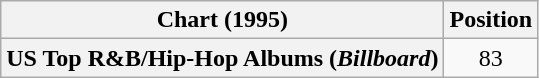<table class="wikitable plainrowheaders" style="text-align:center">
<tr>
<th scope="col">Chart (1995)</th>
<th scope="col">Position</th>
</tr>
<tr>
<th scope="row">US Top R&B/Hip-Hop Albums (<em>Billboard</em>)</th>
<td>83</td>
</tr>
</table>
